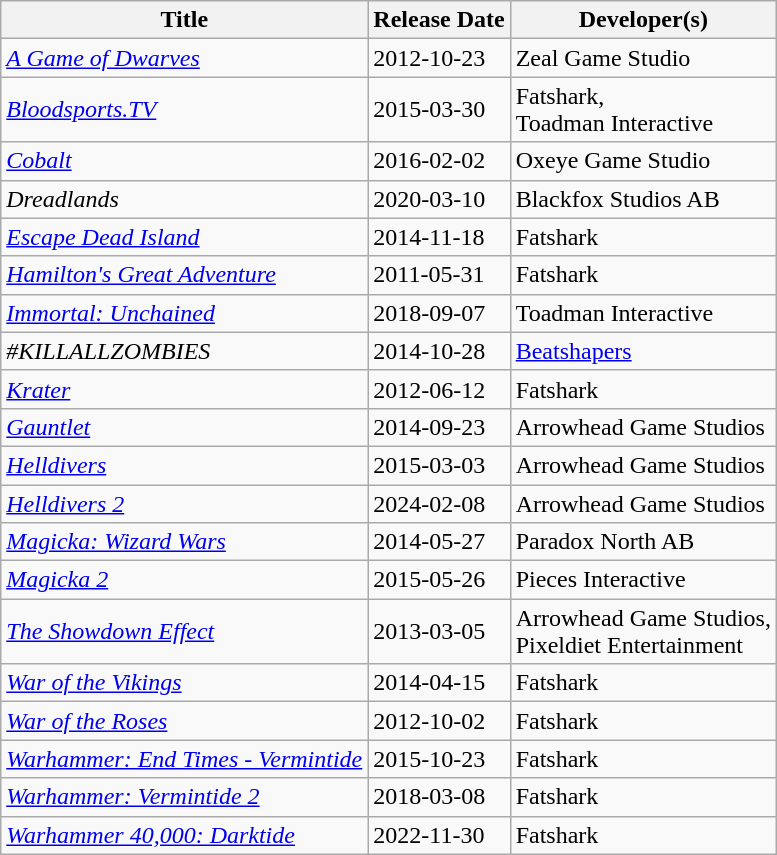<table class="wikitable sortable">
<tr>
<th>Title</th>
<th>Release Date</th>
<th>Developer(s)</th>
</tr>
<tr>
<td><em><a href='#'>A Game of Dwarves</a></em></td>
<td>2012-10-23</td>
<td>Zeal Game Studio</td>
</tr>
<tr>
<td><em><a href='#'>Bloodsports.TV</a></em></td>
<td>2015-03-30</td>
<td>Fatshark,<br>Toadman Interactive</td>
</tr>
<tr>
<td><em><a href='#'>Cobalt</a></em></td>
<td>2016-02-02</td>
<td>Oxeye Game Studio</td>
</tr>
<tr>
<td><em>Dreadlands</em></td>
<td>2020-03-10</td>
<td>Blackfox Studios AB</td>
</tr>
<tr>
<td><em><a href='#'>Escape Dead Island</a></em></td>
<td>2014-11-18</td>
<td>Fatshark</td>
</tr>
<tr>
<td><em><a href='#'>Hamilton's Great Adventure</a></em></td>
<td>2011-05-31</td>
<td>Fatshark</td>
</tr>
<tr>
<td><em><a href='#'>Immortal: Unchained</a></em></td>
<td>2018-09-07</td>
<td>Toadman Interactive</td>
</tr>
<tr>
<td><em>#KILLALLZOMBIES</em></td>
<td>2014-10-28</td>
<td><a href='#'>Beatshapers</a></td>
</tr>
<tr>
<td><em><a href='#'>Krater</a></em></td>
<td>2012-06-12</td>
<td>Fatshark</td>
</tr>
<tr>
<td><em><a href='#'>Gauntlet</a></em></td>
<td>2014-09-23</td>
<td>Arrowhead Game Studios</td>
</tr>
<tr>
<td><em><a href='#'>Helldivers</a></em></td>
<td>2015-03-03</td>
<td>Arrowhead Game Studios</td>
</tr>
<tr>
<td><em><a href='#'>Helldivers 2</a></em></td>
<td>2024-02-08</td>
<td>Arrowhead Game Studios</td>
</tr>
<tr>
<td><em><a href='#'>Magicka: Wizard Wars</a></em></td>
<td>2014-05-27</td>
<td>Paradox North AB</td>
</tr>
<tr>
<td><em><a href='#'>Magicka 2</a></em></td>
<td>2015-05-26</td>
<td>Pieces Interactive</td>
</tr>
<tr>
<td><em><a href='#'>The Showdown Effect</a></em></td>
<td>2013-03-05</td>
<td>Arrowhead Game Studios,<br>Pixeldiet Entertainment</td>
</tr>
<tr>
<td><em><a href='#'>War of the Vikings</a></em></td>
<td>2014-04-15</td>
<td>Fatshark</td>
</tr>
<tr>
<td><em><a href='#'>War of the Roses</a></em></td>
<td>2012-10-02</td>
<td>Fatshark</td>
</tr>
<tr>
<td><em><a href='#'>Warhammer: End Times - Vermintide</a></em></td>
<td>2015-10-23</td>
<td>Fatshark</td>
</tr>
<tr>
<td><em><a href='#'>Warhammer: Vermintide 2</a></em></td>
<td>2018-03-08</td>
<td>Fatshark</td>
</tr>
<tr>
<td><em><a href='#'>Warhammer 40,000: Darktide</a></em></td>
<td>2022-11-30</td>
<td>Fatshark</td>
</tr>
</table>
